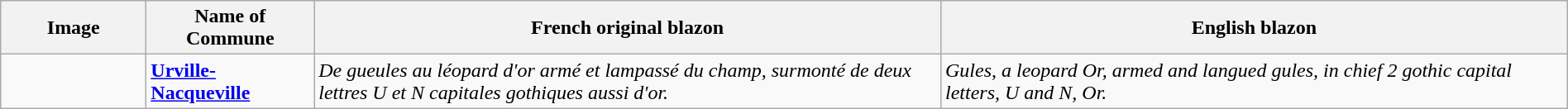<table class="wikitable" style="width:100%;">
<tr>
<th style="width:110px;">Image</th>
<th>Name of Commune</th>
<th style="width:40%;">French original blazon</th>
<th style="width:40%;">English blazon</th>
</tr>
<tr valign=top>
<td align=center></td>
<td><strong><a href='#'>Urville-Nacqueville</a></strong></td>
<td><em> De gueules au léopard d'or armé et lampassé du champ, surmonté de deux lettres U et N capitales gothiques aussi d'or.</em> </td>
<td><em>Gules, a leopard Or, armed and langued gules, in chief 2 gothic capital letters, U and N, Or.</em></td>
</tr>
</table>
